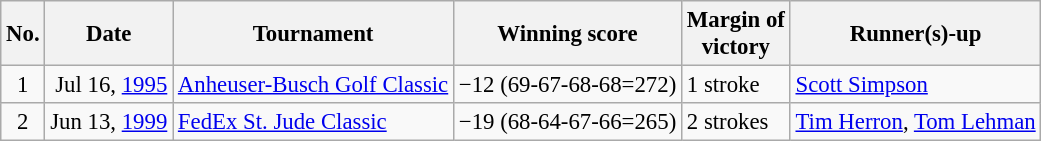<table class="wikitable" style="font-size:95%;">
<tr>
<th>No.</th>
<th>Date</th>
<th>Tournament</th>
<th>Winning score</th>
<th>Margin of<br>victory</th>
<th>Runner(s)-up</th>
</tr>
<tr>
<td align=center>1</td>
<td align=right>Jul 16, <a href='#'>1995</a></td>
<td><a href='#'>Anheuser-Busch Golf Classic</a></td>
<td>−12 (69-67-68-68=272)</td>
<td>1 stroke</td>
<td> <a href='#'>Scott Simpson</a></td>
</tr>
<tr>
<td align=center>2</td>
<td align=right>Jun 13, <a href='#'>1999</a></td>
<td><a href='#'>FedEx St. Jude Classic</a></td>
<td>−19 (68-64-67-66=265)</td>
<td>2 strokes</td>
<td> <a href='#'>Tim Herron</a>,  <a href='#'>Tom Lehman</a></td>
</tr>
</table>
